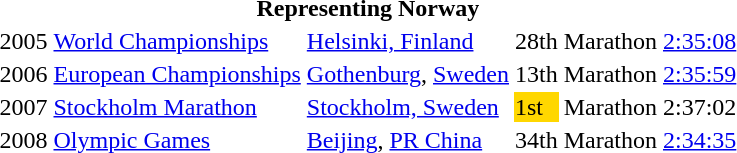<table>
<tr>
<th colspan="6">Representing Norway</th>
</tr>
<tr>
<td>2005</td>
<td><a href='#'>World Championships</a></td>
<td><a href='#'>Helsinki, Finland</a></td>
<td>28th</td>
<td>Marathon</td>
<td><a href='#'>2:35:08</a></td>
</tr>
<tr>
<td>2006</td>
<td><a href='#'>European Championships</a></td>
<td><a href='#'>Gothenburg</a>, <a href='#'>Sweden</a></td>
<td>13th</td>
<td>Marathon</td>
<td><a href='#'>2:35:59</a></td>
</tr>
<tr>
<td>2007</td>
<td><a href='#'>Stockholm Marathon</a></td>
<td><a href='#'>Stockholm, Sweden</a></td>
<td bgcolor="gold">1st</td>
<td>Marathon</td>
<td>2:37:02</td>
</tr>
<tr>
<td>2008</td>
<td><a href='#'>Olympic Games</a></td>
<td><a href='#'>Beijing</a>, <a href='#'>PR China</a></td>
<td>34th</td>
<td>Marathon</td>
<td><a href='#'>2:34:35</a></td>
</tr>
</table>
